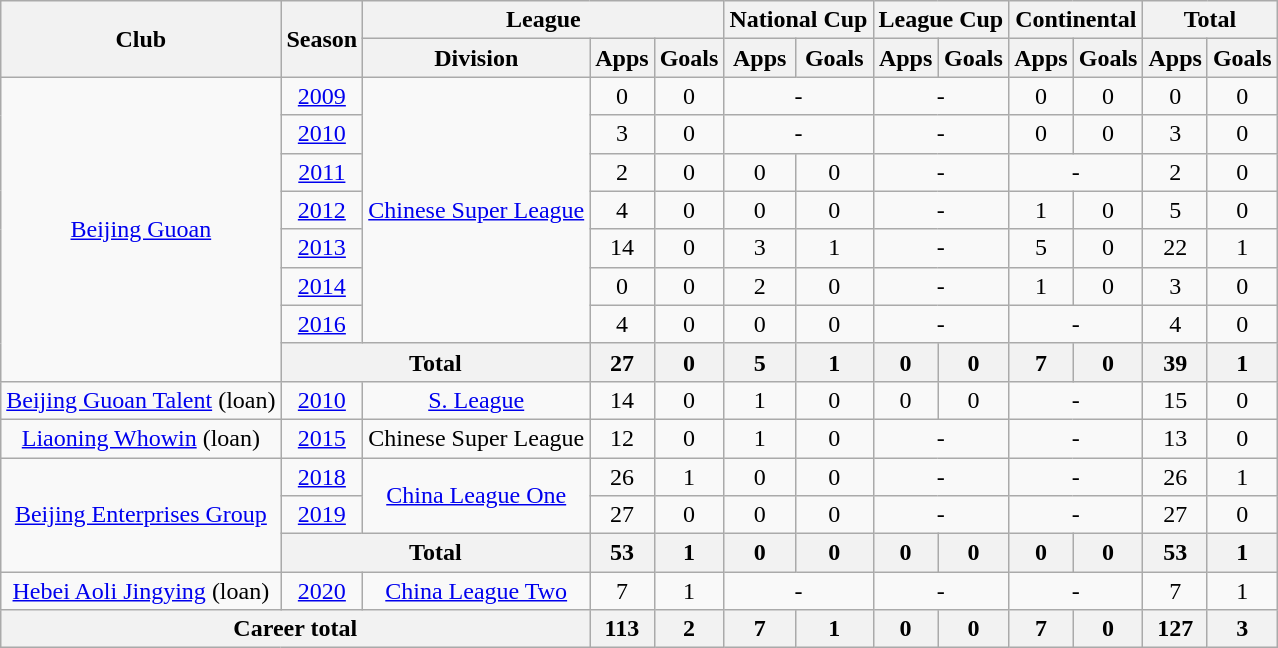<table class="wikitable" style="text-align: center">
<tr>
<th rowspan="2">Club</th>
<th rowspan="2">Season</th>
<th colspan="3">League</th>
<th colspan="2">National Cup</th>
<th colspan="2">League Cup</th>
<th colspan="2">Continental</th>
<th colspan="2">Total</th>
</tr>
<tr>
<th>Division</th>
<th>Apps</th>
<th>Goals</th>
<th>Apps</th>
<th>Goals</th>
<th>Apps</th>
<th>Goals</th>
<th>Apps</th>
<th>Goals</th>
<th>Apps</th>
<th>Goals</th>
</tr>
<tr>
<td rowspan=8><a href='#'>Beijing Guoan</a></td>
<td><a href='#'>2009</a></td>
<td rowspan=7><a href='#'>Chinese Super League</a></td>
<td>0</td>
<td>0</td>
<td colspan="2">-</td>
<td colspan="2">-</td>
<td>0</td>
<td>0</td>
<td>0</td>
<td>0</td>
</tr>
<tr>
<td><a href='#'>2010</a></td>
<td>3</td>
<td>0</td>
<td colspan="2">-</td>
<td colspan="2">-</td>
<td>0</td>
<td>0</td>
<td>3</td>
<td>0</td>
</tr>
<tr>
<td><a href='#'>2011</a></td>
<td>2</td>
<td>0</td>
<td>0</td>
<td>0</td>
<td colspan="2">-</td>
<td colspan="2">-</td>
<td>2</td>
<td>0</td>
</tr>
<tr>
<td><a href='#'>2012</a></td>
<td>4</td>
<td>0</td>
<td>0</td>
<td>0</td>
<td colspan="2">-</td>
<td>1</td>
<td>0</td>
<td>5</td>
<td>0</td>
</tr>
<tr>
<td><a href='#'>2013</a></td>
<td>14</td>
<td>0</td>
<td>3</td>
<td>1</td>
<td colspan="2">-</td>
<td>5</td>
<td>0</td>
<td>22</td>
<td>1</td>
</tr>
<tr>
<td><a href='#'>2014</a></td>
<td>0</td>
<td>0</td>
<td>2</td>
<td>0</td>
<td colspan="2">-</td>
<td>1</td>
<td>0</td>
<td>3</td>
<td>0</td>
</tr>
<tr>
<td><a href='#'>2016</a></td>
<td>4</td>
<td>0</td>
<td>0</td>
<td>0</td>
<td colspan="2">-</td>
<td colspan="2">-</td>
<td>4</td>
<td>0</td>
</tr>
<tr>
<th colspan="2"><strong>Total</strong></th>
<th>27</th>
<th>0</th>
<th>5</th>
<th>1</th>
<th>0</th>
<th>0</th>
<th>7</th>
<th>0</th>
<th>39</th>
<th>1</th>
</tr>
<tr>
<td><a href='#'>Beijing Guoan Talent</a> (loan)</td>
<td><a href='#'>2010</a></td>
<td><a href='#'>S. League</a></td>
<td>14</td>
<td>0</td>
<td>1</td>
<td>0</td>
<td>0</td>
<td>0</td>
<td colspan="2">-</td>
<td>15</td>
<td>0</td>
</tr>
<tr>
<td><a href='#'>Liaoning Whowin</a> (loan)</td>
<td><a href='#'>2015</a></td>
<td>Chinese Super League</td>
<td>12</td>
<td>0</td>
<td>1</td>
<td>0</td>
<td colspan="2">-</td>
<td colspan="2">-</td>
<td>13</td>
<td>0</td>
</tr>
<tr>
<td rowspan=3><a href='#'>Beijing Enterprises Group</a></td>
<td><a href='#'>2018</a></td>
<td rowspan=2><a href='#'>China League One</a></td>
<td>26</td>
<td>1</td>
<td>0</td>
<td>0</td>
<td colspan="2">-</td>
<td colspan="2">-</td>
<td>26</td>
<td>1</td>
</tr>
<tr>
<td><a href='#'>2019</a></td>
<td>27</td>
<td>0</td>
<td>0</td>
<td>0</td>
<td colspan="2">-</td>
<td colspan="2">-</td>
<td>27</td>
<td>0</td>
</tr>
<tr>
<th colspan="2"><strong>Total</strong></th>
<th>53</th>
<th>1</th>
<th>0</th>
<th>0</th>
<th>0</th>
<th>0</th>
<th>0</th>
<th>0</th>
<th>53</th>
<th>1</th>
</tr>
<tr>
<td><a href='#'>Hebei Aoli Jingying</a> (loan)</td>
<td><a href='#'>2020</a></td>
<td><a href='#'>China League Two</a></td>
<td>7</td>
<td>1</td>
<td colspan="2">-</td>
<td colspan="2">-</td>
<td colspan="2">-</td>
<td>7</td>
<td>1</td>
</tr>
<tr>
<th colspan=3>Career total</th>
<th>113</th>
<th>2</th>
<th>7</th>
<th>1</th>
<th>0</th>
<th>0</th>
<th>7</th>
<th>0</th>
<th>127</th>
<th>3</th>
</tr>
</table>
